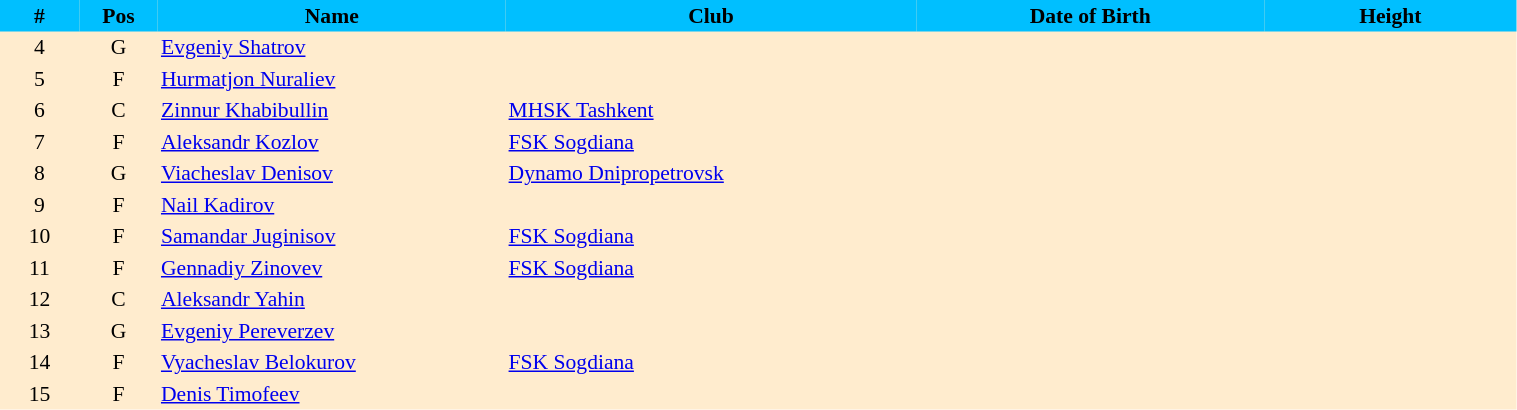<table border=0 cellpadding=2 cellspacing=0  |- bgcolor=#FFECCE style="text-align:center; font-size:90%;" width=80%>
<tr bgcolor=#00BFFF>
<th width=5%>#</th>
<th width=5%>Pos</th>
<th width=22%>Name</th>
<th width=26%>Club</th>
<th width=22%>Date of Birth</th>
<th width=16%>Height</th>
</tr>
<tr>
<td>4</td>
<td>G</td>
<td align=left><a href='#'>Evgeniy Shatrov</a></td>
<td align=left></td>
<td align=left></td>
<td></td>
</tr>
<tr>
<td>5</td>
<td>F</td>
<td align=left><a href='#'>Hurmatjon Nuraliev</a></td>
<td align=left></td>
<td align=left></td>
<td></td>
</tr>
<tr>
<td>6</td>
<td>C</td>
<td align=left><a href='#'>Zinnur Khabibullin</a></td>
<td align=left> <a href='#'>MHSK Tashkent</a></td>
<td align=left></td>
<td></td>
</tr>
<tr>
<td>7</td>
<td>F</td>
<td align=left><a href='#'>Aleksandr Kozlov</a></td>
<td align=left> <a href='#'>FSK Sogdiana</a></td>
<td align=left></td>
<td></td>
</tr>
<tr>
<td>8</td>
<td>G</td>
<td align=left><a href='#'>Viacheslav Denisov</a></td>
<td align=left> <a href='#'>Dynamo Dnipropetrovsk</a></td>
<td align=left></td>
<td></td>
</tr>
<tr>
<td>9</td>
<td>F</td>
<td align=left><a href='#'>Nail Kadirov</a></td>
<td align=left></td>
<td align=left></td>
<td></td>
</tr>
<tr>
<td>10</td>
<td>F</td>
<td align=left><a href='#'>Samandar Juginisov</a></td>
<td align=left> <a href='#'>FSK Sogdiana</a></td>
<td align=left></td>
<td></td>
</tr>
<tr>
<td>11</td>
<td>F</td>
<td align=left><a href='#'>Gennadiy Zinovev</a></td>
<td align=left> <a href='#'>FSK Sogdiana</a></td>
<td align=left></td>
<td></td>
</tr>
<tr>
<td>12</td>
<td>C</td>
<td align=left><a href='#'>Aleksandr Yahin</a></td>
<td align=left></td>
<td align=left></td>
<td></td>
</tr>
<tr>
<td>13</td>
<td>G</td>
<td align=left><a href='#'>Evgeniy Pereverzev</a></td>
<td align=left></td>
<td align=left></td>
<td></td>
</tr>
<tr>
<td>14</td>
<td>F</td>
<td align=left><a href='#'>Vyacheslav Belokurov</a></td>
<td align=left> <a href='#'>FSK Sogdiana</a></td>
<td align=left></td>
<td></td>
</tr>
<tr>
<td>15</td>
<td>F</td>
<td align=left><a href='#'>Denis Timofeev</a></td>
<td align=left></td>
<td align=left></td>
<td></td>
</tr>
</table>
